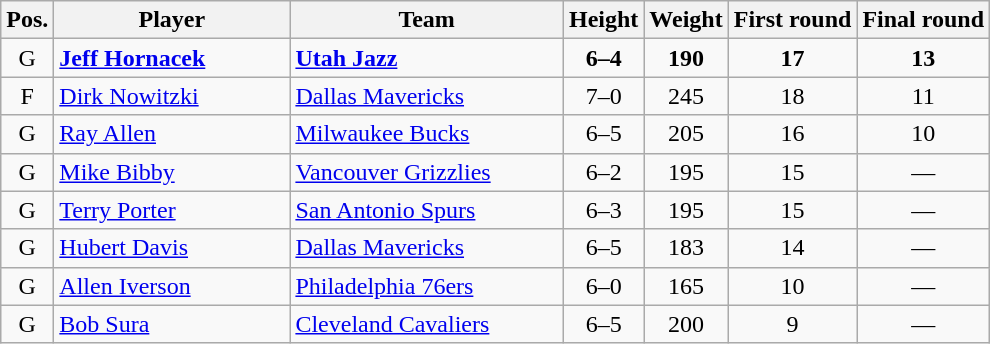<table class="wikitable">
<tr>
<th>Pos.</th>
<th style="width:150px;">Player</th>
<th width=175>Team</th>
<th>Height</th>
<th>Weight</th>
<th>First round</th>
<th>Final round</th>
</tr>
<tr>
<td style="text-align:center">G</td>
<td><strong><a href='#'>Jeff Hornacek</a></strong></td>
<td><strong><a href='#'>Utah Jazz</a></strong></td>
<td align=center><strong>6–4</strong></td>
<td align=center><strong>190</strong></td>
<td align=center><strong>17</strong></td>
<td align=center><strong>13</strong></td>
</tr>
<tr>
<td style="text-align:center">F</td>
<td><a href='#'>Dirk Nowitzki</a></td>
<td><a href='#'>Dallas Mavericks</a></td>
<td align=center>7–0</td>
<td align=center>245</td>
<td align=center>18</td>
<td align=center>11</td>
</tr>
<tr>
<td style="text-align:center">G</td>
<td><a href='#'>Ray Allen</a></td>
<td><a href='#'>Milwaukee Bucks</a></td>
<td align=center>6–5</td>
<td align=center>205</td>
<td align=center>16</td>
<td align=center>10</td>
</tr>
<tr>
<td style="text-align:center">G</td>
<td><a href='#'>Mike Bibby</a></td>
<td><a href='#'>Vancouver Grizzlies</a></td>
<td align=center>6–2</td>
<td align=center>195</td>
<td align=center>15</td>
<td align=center>—</td>
</tr>
<tr>
<td style="text-align:center">G</td>
<td><a href='#'>Terry Porter</a></td>
<td><a href='#'>San Antonio Spurs</a></td>
<td align=center>6–3</td>
<td align=center>195</td>
<td align=center>15</td>
<td align=center>—</td>
</tr>
<tr>
<td style="text-align:center">G</td>
<td><a href='#'>Hubert Davis</a></td>
<td><a href='#'>Dallas Mavericks</a></td>
<td align=center>6–5</td>
<td align=center>183</td>
<td align=center>14</td>
<td align=center>—</td>
</tr>
<tr>
<td style="text-align:center">G</td>
<td><a href='#'>Allen Iverson</a></td>
<td><a href='#'>Philadelphia 76ers</a></td>
<td align=center>6–0</td>
<td align=center>165</td>
<td align=center>10</td>
<td align=center>—</td>
</tr>
<tr>
<td style="text-align:center">G</td>
<td><a href='#'>Bob Sura</a></td>
<td><a href='#'>Cleveland Cavaliers</a></td>
<td align=center>6–5</td>
<td align=center>200</td>
<td align=center>9</td>
<td align=center>—</td>
</tr>
</table>
